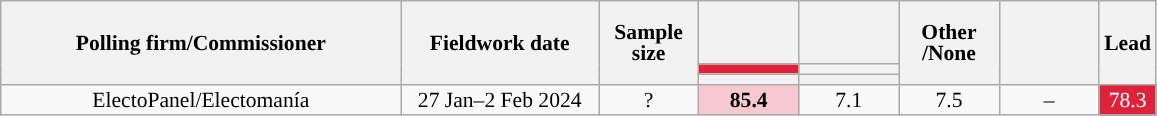<table class="wikitable collapsible collapsed" style="text-align:center; font-size:90%; line-height:14px;">
<tr style="height:42px;">
<th style="width:260px;" rowspan="3">Polling firm/Commissioner</th>
<th style="width:125px;" rowspan="3">Fieldwork date</th>
<th style="width:60px;" rowspan="3">Sample size</th>
<th style="width:60px;"></th>
<th style="width:60px;"></th>
<th style="width:60px;" rowspan="3">Other<br>/None</th>
<th style="width:60px;" rowspan="3"></th>
<th style="width:30px;" rowspan="3">Lead</th>
</tr>
<tr>
<th style="color:inherit;background:#DD2239;"></th>
<th style="color:inherit;background:"></th>
</tr>
<tr>
<th></th>
<th></th>
</tr>
<tr>
<td>ElectoPanel/Electomanía</td>
<td>27 Jan–2 Feb 2024</td>
<td>?</td>
<td style="color:inherit;background:#F7C8CE;"><strong>85.4</strong></td>
<td>7.1</td>
<td>7.5</td>
<td>–</td>
<td style="color:inherit;background:#DD2239; color:white;">78.3</td>
</tr>
</table>
